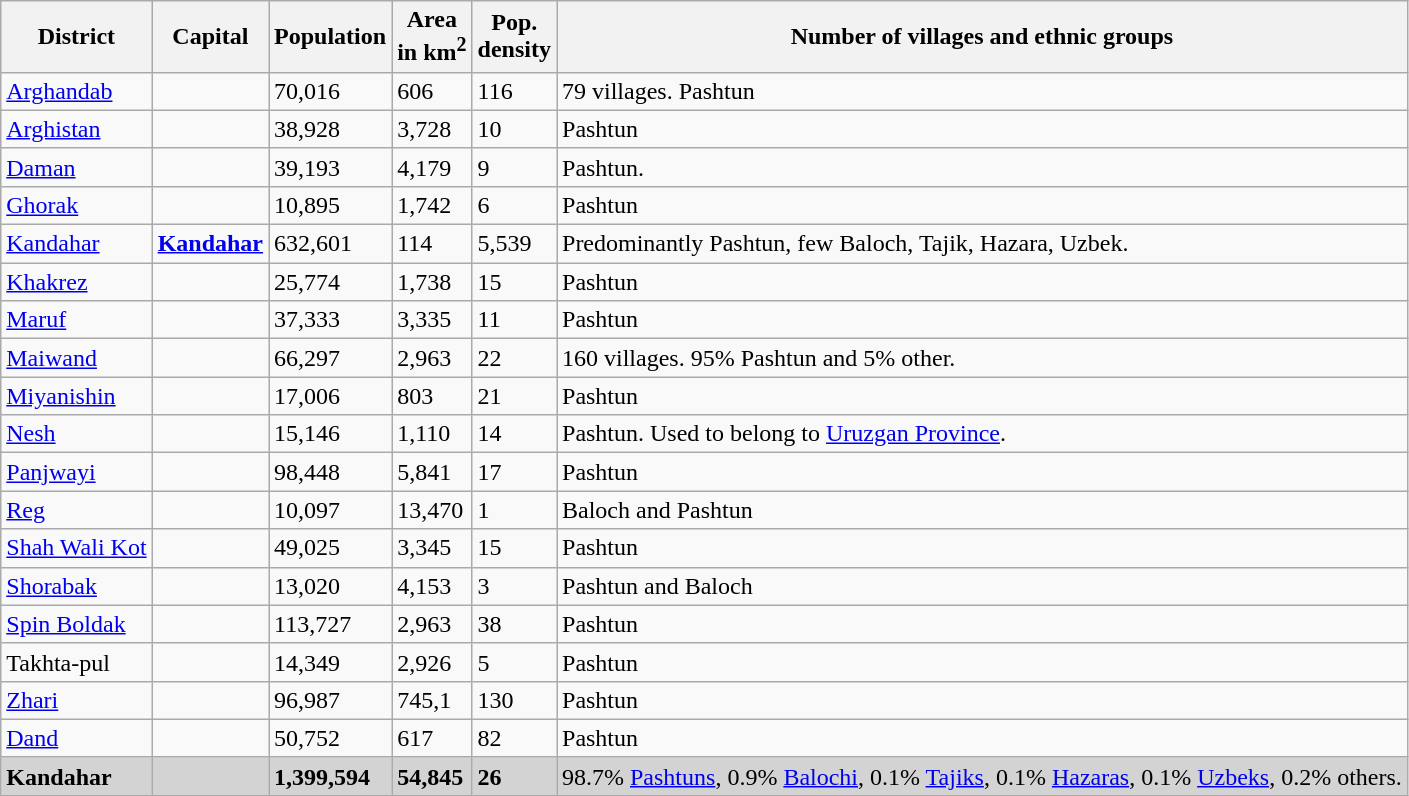<table class="wikitable sortable">
<tr>
<th>District</th>
<th>Capital</th>
<th>Population</th>
<th>Area<br>in km<sup>2</sup></th>
<th>Pop.<br>density</th>
<th>Number of villages and ethnic groups</th>
</tr>
<tr>
<td><a href='#'>Arghandab</a></td>
<td></td>
<td>70,016</td>
<td>606</td>
<td>116</td>
<td>79 villages. Pashtun</td>
</tr>
<tr>
<td><a href='#'>Arghistan</a></td>
<td></td>
<td>38,928</td>
<td>3,728</td>
<td>10</td>
<td>Pashtun</td>
</tr>
<tr>
<td><a href='#'>Daman</a></td>
<td></td>
<td>39,193</td>
<td>4,179</td>
<td>9</td>
<td>Pashtun.</td>
</tr>
<tr>
<td><a href='#'>Ghorak</a></td>
<td></td>
<td>10,895</td>
<td>1,742</td>
<td>6</td>
<td>Pashtun</td>
</tr>
<tr>
<td><a href='#'>Kandahar</a></td>
<td><strong><a href='#'>Kandahar</a></strong></td>
<td>632,601</td>
<td>114</td>
<td>5,539</td>
<td>Predominantly Pashtun, few Baloch, Tajik, Hazara, Uzbek.</td>
</tr>
<tr>
<td><a href='#'>Khakrez</a></td>
<td></td>
<td>25,774</td>
<td>1,738</td>
<td>15</td>
<td>Pashtun</td>
</tr>
<tr>
<td><a href='#'>Maruf</a></td>
<td></td>
<td>37,333</td>
<td>3,335</td>
<td>11</td>
<td>Pashtun</td>
</tr>
<tr>
<td><a href='#'>Maiwand</a></td>
<td></td>
<td>66,297</td>
<td>2,963</td>
<td>22</td>
<td>160 villages. 95% Pashtun and 5% other.</td>
</tr>
<tr>
<td><a href='#'>Miyanishin</a></td>
<td></td>
<td>17,006</td>
<td>803</td>
<td>21</td>
<td>Pashtun</td>
</tr>
<tr>
<td><a href='#'>Nesh</a></td>
<td></td>
<td>15,146</td>
<td>1,110</td>
<td>14</td>
<td>Pashtun. Used to belong to <a href='#'>Uruzgan Province</a>.</td>
</tr>
<tr>
<td><a href='#'>Panjwayi</a></td>
<td></td>
<td>98,448</td>
<td>5,841</td>
<td>17</td>
<td>Pashtun</td>
</tr>
<tr>
<td><a href='#'>Reg</a></td>
<td></td>
<td>10,097</td>
<td>13,470</td>
<td>1</td>
<td>Baloch and Pashtun</td>
</tr>
<tr>
<td><a href='#'>Shah Wali Kot</a></td>
<td></td>
<td>49,025</td>
<td>3,345</td>
<td>15</td>
<td>Pashtun</td>
</tr>
<tr>
<td><a href='#'>Shorabak</a></td>
<td></td>
<td>13,020</td>
<td>4,153</td>
<td>3</td>
<td>Pashtun and Baloch</td>
</tr>
<tr>
<td><a href='#'>Spin Boldak</a></td>
<td></td>
<td>113,727</td>
<td>2,963</td>
<td>38</td>
<td>Pashtun</td>
</tr>
<tr>
<td>Takhta-pul</td>
<td></td>
<td>14,349</td>
<td>2,926</td>
<td>5</td>
<td>Pashtun</td>
</tr>
<tr>
<td><a href='#'>Zhari</a></td>
<td></td>
<td>96,987</td>
<td>745,1</td>
<td>130</td>
<td>Pashtun</td>
</tr>
<tr>
<td><a href='#'>Dand</a></td>
<td></td>
<td>50,752</td>
<td>617</td>
<td>82</td>
<td>Pashtun</td>
</tr>
<tr bgcolor="#d3d3d3">
<td><strong>Kandahar</strong></td>
<td></td>
<td><strong>1,399,594</strong></td>
<td><strong>54,845</strong></td>
<td><strong>26</strong></td>
<td>98.7% <a href='#'>Pashtuns</a>, 0.9% <a href='#'>Balochi</a>, 0.1% <a href='#'>Tajiks</a>, 0.1% <a href='#'>Hazaras</a>, 0.1% <a href='#'>Uzbeks</a>, 0.2% others.</td>
</tr>
</table>
